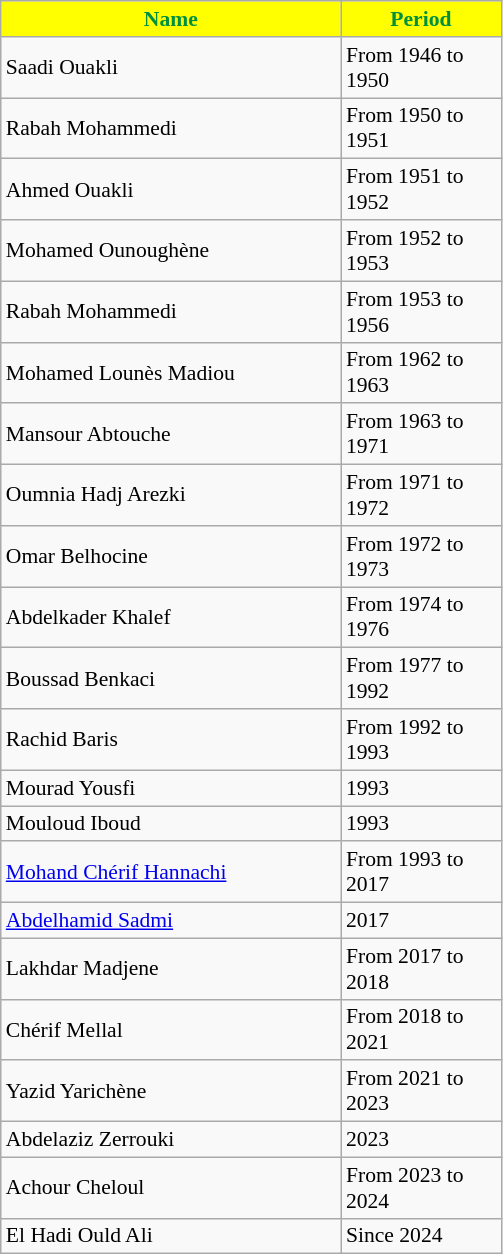<table class="wikitable centre" style="font-size: 90%; text-align: left;">
<tr>
<th style="color:#009040; background:#FFFF00;" width="220">Name</th>
<th style="color:#009040; background:#FFFF00;" width="100">Period</th>
</tr>
<tr>
<td> Saadi Ouakli</td>
<td>From 1946 to 1950</td>
</tr>
<tr>
<td> Rabah Mohammedi</td>
<td>From 1950 to 1951</td>
</tr>
<tr>
<td> Ahmed Ouakli</td>
<td>From 1951 to 1952</td>
</tr>
<tr>
<td> Mohamed Ounoughène</td>
<td>From 1952 to 1953</td>
</tr>
<tr>
<td> Rabah Mohammedi</td>
<td>From 1953 to 1956</td>
</tr>
<tr>
<td> Mohamed Lounès Madiou</td>
<td>From 1962 to 1963</td>
</tr>
<tr>
<td> Mansour Abtouche</td>
<td>From 1963 to 1971</td>
</tr>
<tr>
<td> Oumnia Hadj Arezki</td>
<td>From 1971 to 1972</td>
</tr>
<tr>
<td> Omar Belhocine</td>
<td>From 1972 to 1973</td>
</tr>
<tr>
<td> Abdelkader Khalef</td>
<td>From 1974 to 1976</td>
</tr>
<tr>
<td> Boussad Benkaci</td>
<td>From 1977 to 1992</td>
</tr>
<tr>
<td> Rachid Baris</td>
<td>From 1992 to 1993</td>
</tr>
<tr>
<td> Mourad Yousfi</td>
<td>1993</td>
</tr>
<tr>
<td> Mouloud Iboud</td>
<td>1993</td>
</tr>
<tr>
<td> <a href='#'>Mohand Chérif Hannachi</a></td>
<td>From 1993 to 2017</td>
</tr>
<tr>
<td> <a href='#'>Abdelhamid Sadmi</a></td>
<td>2017</td>
</tr>
<tr>
<td> Lakhdar Madjene</td>
<td>From 2017 to 2018</td>
</tr>
<tr>
<td> Chérif Mellal</td>
<td>From 2018 to 2021</td>
</tr>
<tr>
<td> Yazid Yarichène</td>
<td>From 2021 to 2023</td>
</tr>
<tr>
<td> Abdelaziz Zerrouki</td>
<td>2023</td>
</tr>
<tr>
<td> Achour Cheloul</td>
<td>From 2023 to 2024</td>
</tr>
<tr>
<td> El Hadi Ould Ali</td>
<td>Since 2024</td>
</tr>
</table>
